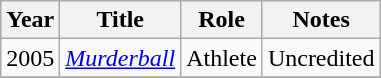<table class="wikitable sortable">
<tr>
<th>Year</th>
<th>Title</th>
<th>Role</th>
<th class="unsortable">Notes</th>
</tr>
<tr>
<td>2005</td>
<td><em><a href='#'>Murderball</a></em></td>
<td>Athlete</td>
<td>Uncredited</td>
</tr>
<tr>
</tr>
</table>
